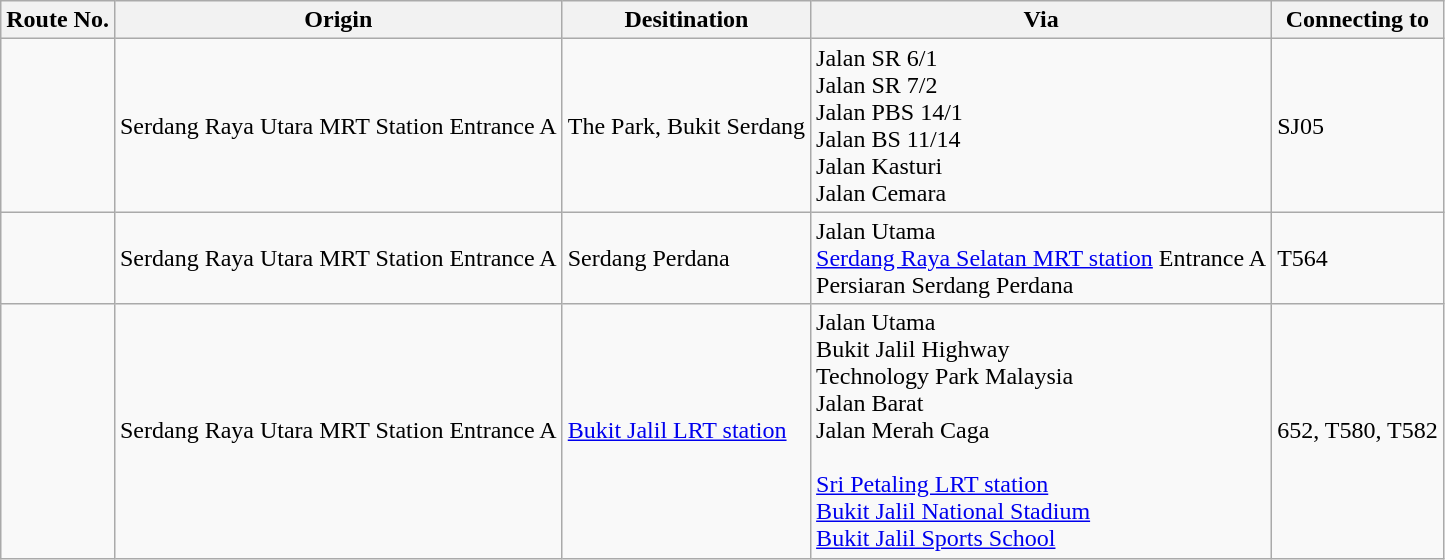<table class="wikitable">
<tr>
<th>Route No.</th>
<th>Origin</th>
<th>Desitination</th>
<th>Via</th>
<th>Connecting to</th>
</tr>
<tr>
<td></td>
<td> Serdang Raya Utara MRT Station Entrance A</td>
<td>The Park, Bukit Serdang</td>
<td>Jalan SR 6/1<br>Jalan SR 7/2<br>Jalan PBS 14/1<br>Jalan BS 11/14<br>Jalan Kasturi<br>Jalan Cemara</td>
<td>SJ05</td>
</tr>
<tr>
<td></td>
<td> Serdang Raya Utara MRT Station Entrance A</td>
<td>Serdang Perdana</td>
<td>Jalan Utama<br> <a href='#'>Serdang Raya Selatan MRT station</a> Entrance A<br>Persiaran Serdang Perdana</td>
<td>T564</td>
</tr>
<tr>
<td></td>
<td> Serdang Raya Utara MRT Station Entrance A</td>
<td> <a href='#'>Bukit Jalil LRT station</a></td>
<td>Jalan Utama<br> Bukit Jalil Highway<br>Technology Park Malaysia<br>Jalan Barat<br>Jalan Merah Caga<br><br> <a href='#'>Sri Petaling LRT station</a><br><a href='#'>Bukit Jalil National Stadium</a><br><a href='#'>Bukit Jalil Sports School</a></td>
<td>652, T580, T582</td>
</tr>
</table>
